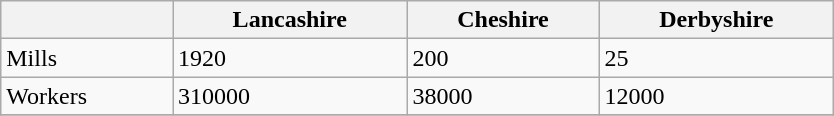<table class="wikitable" width="44%">
<tr>
<th></th>
<th>Lancashire</th>
<th>Cheshire</th>
<th>Derbyshire</th>
</tr>
<tr>
<td>Mills</td>
<td>1920</td>
<td>200</td>
<td>25</td>
</tr>
<tr>
<td>Workers</td>
<td>310000</td>
<td>38000</td>
<td>12000</td>
</tr>
<tr>
</tr>
</table>
